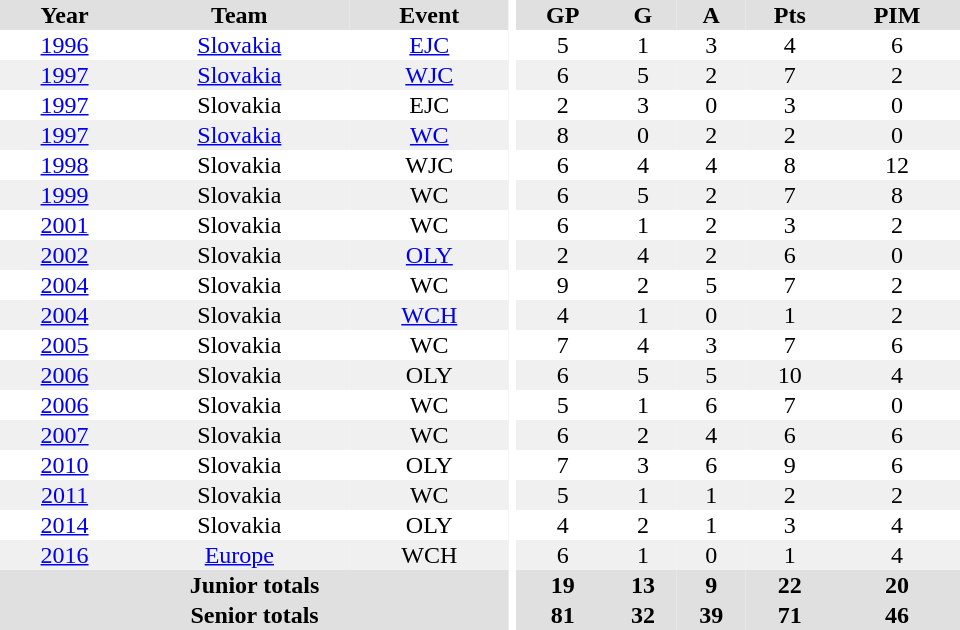<table border="0" cellpadding="1" cellspacing="0" ID="Table3" style="text-align:center; width:40em">
<tr bgcolor="#e0e0e0">
<th>Year</th>
<th>Team</th>
<th>Event</th>
<th rowspan="102" bgcolor="#ffffff"></th>
<th>GP</th>
<th>G</th>
<th>A</th>
<th>Pts</th>
<th>PIM</th>
</tr>
<tr>
<td><a href='#'>1996</a></td>
<td><a href='#'>Slovakia</a></td>
<td><a href='#'>EJC</a></td>
<td>5</td>
<td>1</td>
<td>3</td>
<td>4</td>
<td>6</td>
</tr>
<tr bgcolor="#f0f0f0">
<td><a href='#'>1997</a></td>
<td><a href='#'>Slovakia</a></td>
<td><a href='#'>WJC</a></td>
<td>6</td>
<td>5</td>
<td>2</td>
<td>7</td>
<td>2</td>
</tr>
<tr>
<td><a href='#'>1997</a></td>
<td>Slovakia</td>
<td>EJC</td>
<td>2</td>
<td>3</td>
<td>0</td>
<td>3</td>
<td>0</td>
</tr>
<tr bgcolor="#f0f0f0">
<td><a href='#'>1997</a></td>
<td><a href='#'>Slovakia</a></td>
<td><a href='#'>WC</a></td>
<td>8</td>
<td>0</td>
<td>2</td>
<td>2</td>
<td>0</td>
</tr>
<tr>
<td><a href='#'>1998</a></td>
<td>Slovakia</td>
<td>WJC</td>
<td>6</td>
<td>4</td>
<td>4</td>
<td>8</td>
<td>12</td>
</tr>
<tr bgcolor="#f0f0f0">
<td><a href='#'>1999</a></td>
<td>Slovakia</td>
<td>WC</td>
<td>6</td>
<td>5</td>
<td>2</td>
<td>7</td>
<td>8</td>
</tr>
<tr>
<td><a href='#'>2001</a></td>
<td>Slovakia</td>
<td>WC</td>
<td>6</td>
<td>1</td>
<td>2</td>
<td>3</td>
<td>2</td>
</tr>
<tr bgcolor="#f0f0f0">
<td><a href='#'>2002</a></td>
<td>Slovakia</td>
<td><a href='#'>OLY</a></td>
<td>2</td>
<td>4</td>
<td>2</td>
<td>6</td>
<td>0</td>
</tr>
<tr>
<td><a href='#'>2004</a></td>
<td>Slovakia</td>
<td>WC</td>
<td>9</td>
<td>2</td>
<td>5</td>
<td>7</td>
<td>2</td>
</tr>
<tr bgcolor="#f0f0f0">
<td><a href='#'>2004</a></td>
<td>Slovakia</td>
<td><a href='#'>WCH</a></td>
<td>4</td>
<td>1</td>
<td>0</td>
<td>1</td>
<td>2</td>
</tr>
<tr>
<td><a href='#'>2005</a></td>
<td>Slovakia</td>
<td>WC</td>
<td>7</td>
<td>4</td>
<td>3</td>
<td>7</td>
<td>6</td>
</tr>
<tr bgcolor="#f0f0f0">
<td><a href='#'>2006</a></td>
<td>Slovakia</td>
<td>OLY</td>
<td>6</td>
<td>5</td>
<td>5</td>
<td>10</td>
<td>4</td>
</tr>
<tr>
<td><a href='#'>2006</a></td>
<td>Slovakia</td>
<td>WC</td>
<td>5</td>
<td>1</td>
<td>6</td>
<td>7</td>
<td>0</td>
</tr>
<tr bgcolor="#f0f0f0">
<td><a href='#'>2007</a></td>
<td>Slovakia</td>
<td>WC</td>
<td>6</td>
<td>2</td>
<td>4</td>
<td>6</td>
<td>6</td>
</tr>
<tr>
<td><a href='#'>2010</a></td>
<td>Slovakia</td>
<td>OLY</td>
<td>7</td>
<td>3</td>
<td>6</td>
<td>9</td>
<td>6</td>
</tr>
<tr bgcolor="#f0f0f0">
<td><a href='#'>2011</a></td>
<td>Slovakia</td>
<td>WC</td>
<td>5</td>
<td>1</td>
<td>1</td>
<td>2</td>
<td>2</td>
</tr>
<tr>
<td><a href='#'>2014</a></td>
<td>Slovakia</td>
<td>OLY</td>
<td>4</td>
<td>2</td>
<td>1</td>
<td>3</td>
<td>4</td>
</tr>
<tr bgcolor="#f0f0f0">
<td><a href='#'>2016</a></td>
<td><a href='#'>Europe</a></td>
<td>WCH</td>
<td>6</td>
<td>1</td>
<td>0</td>
<td>1</td>
<td>4</td>
</tr>
<tr bgcolor="#e0e0e0">
<th colspan=3>Junior totals</th>
<th>19</th>
<th>13</th>
<th>9</th>
<th>22</th>
<th>20</th>
</tr>
<tr bgcolor="#e0e0e0">
<th colspan=3>Senior totals</th>
<th>81</th>
<th>32</th>
<th>39</th>
<th>71</th>
<th>46</th>
</tr>
</table>
